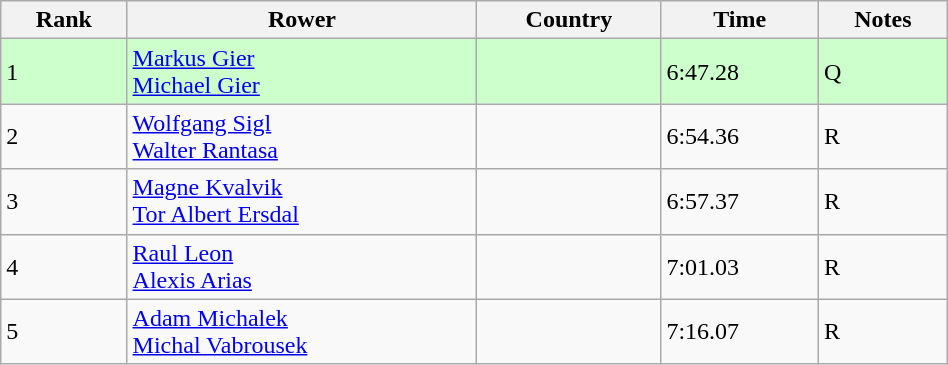<table class="wikitable sortable" width=50%>
<tr>
<th>Rank</th>
<th>Rower</th>
<th>Country</th>
<th>Time</th>
<th>Notes</th>
</tr>
<tr bgcolor=ccffcc>
<td>1</td>
<td><a href='#'>Markus Gier</a><br><a href='#'>Michael Gier</a></td>
<td></td>
<td>6:47.28</td>
<td>Q</td>
</tr>
<tr>
<td>2</td>
<td><a href='#'>Wolfgang Sigl</a> <br> <a href='#'>Walter Rantasa</a></td>
<td></td>
<td>6:54.36</td>
<td>R</td>
</tr>
<tr>
<td>3</td>
<td><a href='#'>Magne Kvalvik</a> <br><a href='#'>Tor Albert Ersdal</a></td>
<td></td>
<td>6:57.37</td>
<td>R</td>
</tr>
<tr>
<td>4</td>
<td><a href='#'>Raul Leon</a> <br><a href='#'>Alexis Arias</a></td>
<td></td>
<td>7:01.03</td>
<td>R</td>
</tr>
<tr>
<td>5</td>
<td><a href='#'>Adam Michalek</a><br><a href='#'>Michal Vabrousek</a></td>
<td></td>
<td>7:16.07</td>
<td>R</td>
</tr>
</table>
